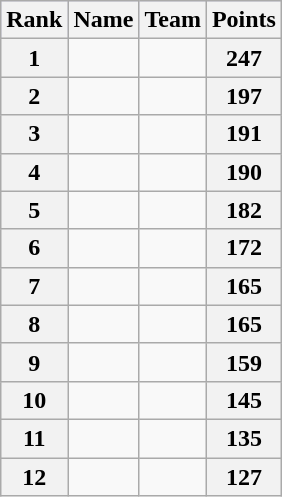<table class="wikitable">
<tr style="background:#ccccff;">
<th>Rank</th>
<th>Name</th>
<th>Team</th>
<th>Points</th>
</tr>
<tr>
<th>1</th>
<td></td>
<td></td>
<th>247</th>
</tr>
<tr>
<th>2</th>
<td></td>
<td></td>
<th>197</th>
</tr>
<tr>
<th>3</th>
<td></td>
<td></td>
<th>191</th>
</tr>
<tr>
<th>4</th>
<td></td>
<td></td>
<th>190</th>
</tr>
<tr>
<th>5</th>
<td></td>
<td></td>
<th>182</th>
</tr>
<tr>
<th>6</th>
<td></td>
<td></td>
<th>172</th>
</tr>
<tr>
<th>7</th>
<td></td>
<td></td>
<th>165</th>
</tr>
<tr>
<th>8</th>
<td></td>
<td></td>
<th>165</th>
</tr>
<tr>
<th>9</th>
<td></td>
<td></td>
<th>159</th>
</tr>
<tr>
<th>10</th>
<td></td>
<td></td>
<th>145</th>
</tr>
<tr>
<th>11</th>
<td></td>
<td></td>
<th>135</th>
</tr>
<tr>
<th>12</th>
<td></td>
<td></td>
<th>127</th>
</tr>
</table>
